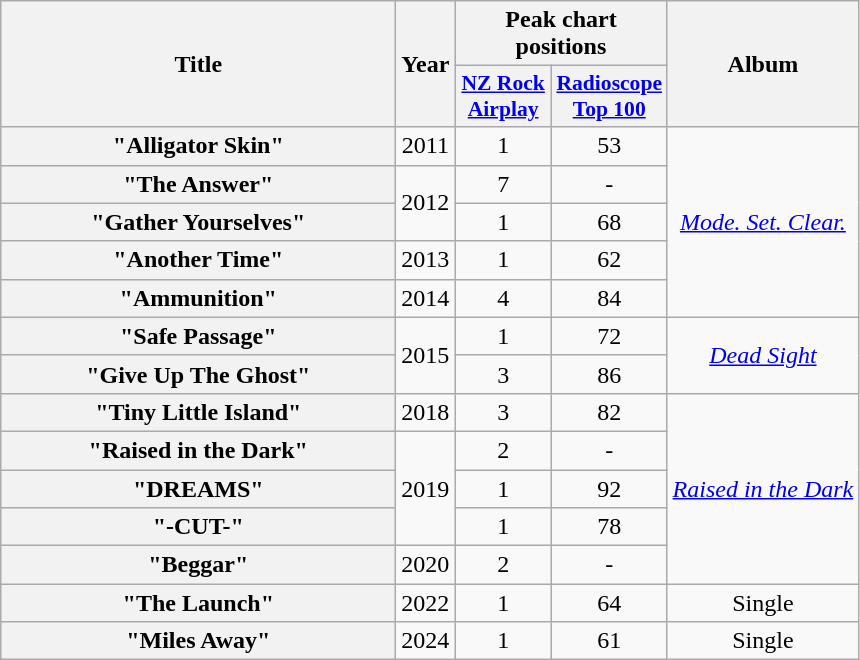<table class="wikitable plainrowheaders" style="text-align:center;" border="1">
<tr>
<th scope="col" rowspan="2" style="width:16em;">Title</th>
<th scope="col" rowspan="2">Year</th>
<th scope="col" colspan="2">Peak chart positions</th>
<th scope="col" rowspan="2">Album</th>
</tr>
<tr>
<th scope="col" style="width:4em;font-size:90%;"><a href='#'>NZ Rock Airplay</a><br></th>
<th scope="col" style="width:4em;font-size:90%;"><a href='#'>Radioscope Top 100</a><br></th>
</tr>
<tr>
<th scope="row">"Alligator Skin"</th>
<td>2011</td>
<td>1</td>
<td>53</td>
<td rowspan="5"><em><a href='#'>Mode. Set. Clear.</a></em></td>
</tr>
<tr>
<th scope="row">"The Answer"</th>
<td rowspan="2">2012</td>
<td>7</td>
<td>-</td>
</tr>
<tr>
<th scope="row">"Gather Yourselves"</th>
<td>1</td>
<td>68</td>
</tr>
<tr>
<th scope="row">"Another Time"</th>
<td>2013</td>
<td>1</td>
<td>62</td>
</tr>
<tr>
<th scope="row">"Ammunition"</th>
<td>2014</td>
<td>4</td>
<td>84</td>
</tr>
<tr>
<th scope="row">"Safe Passage"</th>
<td rowspan="2">2015</td>
<td>1</td>
<td>72</td>
<td rowspan="2"><em><a href='#'>Dead Sight</a></em></td>
</tr>
<tr>
<th scope="row">"Give Up The Ghost"</th>
<td>3</td>
<td>86</td>
</tr>
<tr>
<th scope="row">"Tiny Little Island"</th>
<td>2018</td>
<td>3</td>
<td>82</td>
<td rowspan="5"><em><a href='#'>Raised in the Dark</a></em></td>
</tr>
<tr>
<th scope="row">"Raised in the Dark"</th>
<td rowspan="3">2019</td>
<td>2</td>
<td>-</td>
</tr>
<tr>
<th scope="row">"DREAMS"</th>
<td>1</td>
<td>92</td>
</tr>
<tr>
<th scope="row">"-CUT-"</th>
<td>1</td>
<td>78</td>
</tr>
<tr>
<th scope="row">"Beggar"</th>
<td>2020</td>
<td>2</td>
<td>-</td>
</tr>
<tr>
<th scope="row">"The Launch"</th>
<td>2022</td>
<td>1</td>
<td>64</td>
<td>Single</td>
</tr>
<tr>
<th scope="row">"Miles Away"</th>
<td>2024</td>
<td>1</td>
<td>61</td>
<td>Single</td>
</tr>
</table>
